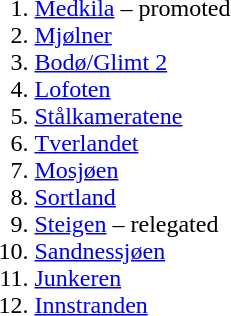<table class="nowrap">
<tr>
<td><br><ol><li><a href='#'>Medkila</a> – promoted</li><li><a href='#'>Mjølner</a></li><li><a href='#'>Bodø/Glimt 2</a></li><li><a href='#'>Lofoten</a></li><li><a href='#'>Stålkameratene</a></li><li><a href='#'>Tverlandet</a></li><li><a href='#'>Mosjøen</a></li><li><a href='#'>Sortland</a></li><li><a href='#'>Steigen</a> – relegated</li><li><a href='#'>Sandnessjøen</a></li><li><a href='#'>Junkeren</a></li><li><a href='#'>Innstranden</a></li></ol></td>
</tr>
</table>
